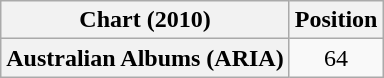<table class="wikitable plainrowheaders" style="text-align:center">
<tr>
<th scope="col">Chart (2010)</th>
<th scope="col">Position</th>
</tr>
<tr>
<th scope="row">Australian Albums (ARIA)</th>
<td>64</td>
</tr>
</table>
